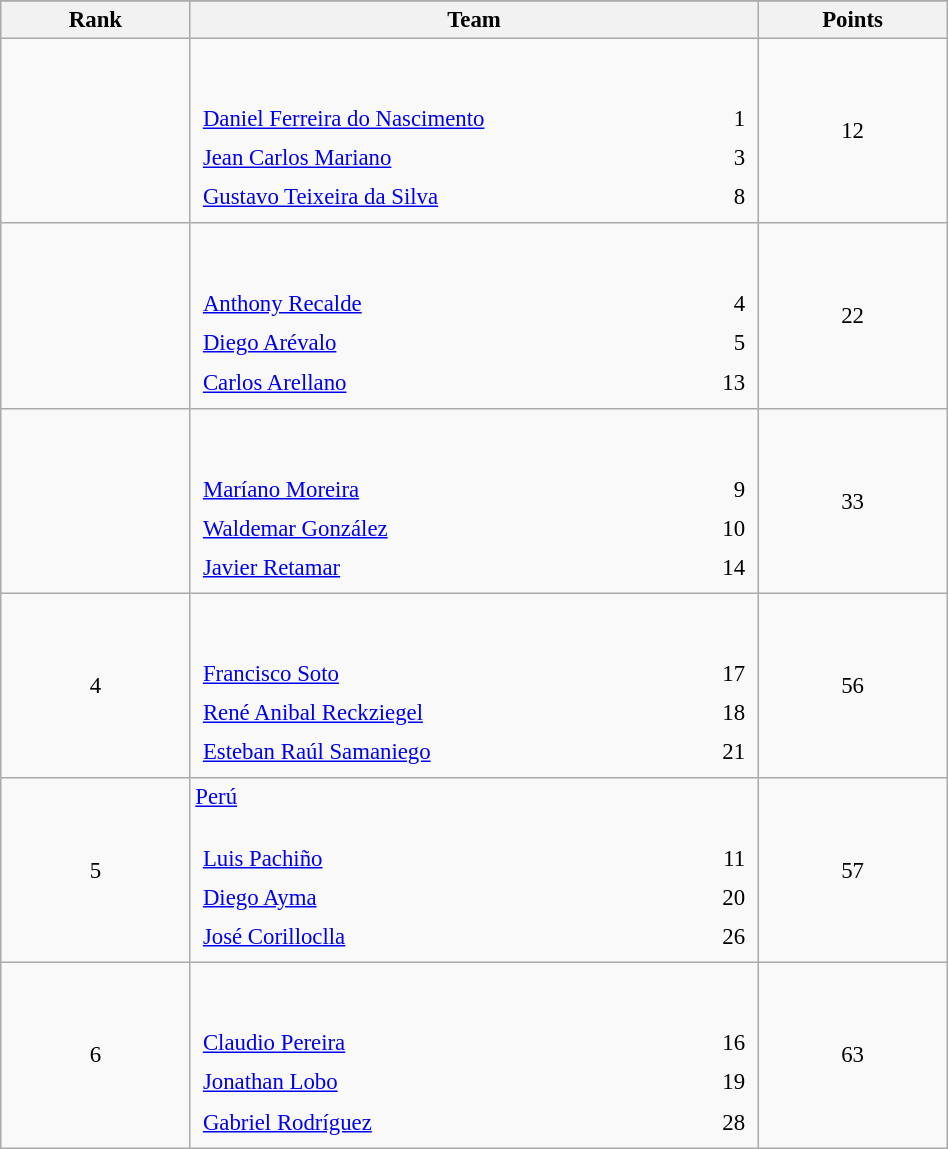<table class="wikitable sortable" style=" text-align:center; font-size:95%;" width="50%">
<tr>
</tr>
<tr>
<th width=10%>Rank</th>
<th width=30%>Team</th>
<th width=10%>Points</th>
</tr>
<tr>
<td align=center></td>
<td align=left> <br><br><table width=100%>
<tr>
<td align=left style="border:0"><a href='#'>Daniel Ferreira do Nascimento</a></td>
<td align=right style="border:0">1</td>
</tr>
<tr>
<td align=left style="border:0"><a href='#'>Jean Carlos Mariano</a></td>
<td align=right style="border:0">3</td>
</tr>
<tr>
<td align=left style="border:0"><a href='#'>Gustavo Teixeira da Silva</a></td>
<td align=right style="border:0">8</td>
</tr>
</table>
</td>
<td>12</td>
</tr>
<tr>
<td align=center></td>
<td align=left> <br><br><table width=100%>
<tr>
<td align=left style="border:0"><a href='#'>Anthony Recalde</a></td>
<td align=right style="border:0">4</td>
</tr>
<tr>
<td align=left style="border:0"><a href='#'>Diego Arévalo</a></td>
<td align=right style="border:0">5</td>
</tr>
<tr>
<td align=left style="border:0"><a href='#'>Carlos Arellano</a></td>
<td align=right style="border:0">13</td>
</tr>
</table>
</td>
<td>22</td>
</tr>
<tr>
<td align=center></td>
<td align=left> <br><br><table width=100%>
<tr>
<td align=left style="border:0"><a href='#'>Maríano Moreira</a></td>
<td align=right style="border:0">9</td>
</tr>
<tr>
<td align=left style="border:0"><a href='#'>Waldemar González</a></td>
<td align=right style="border:0">10</td>
</tr>
<tr>
<td align=left style="border:0"><a href='#'>Javier Retamar</a></td>
<td align=right style="border:0">14</td>
</tr>
</table>
</td>
<td>33</td>
</tr>
<tr>
<td align=center>4</td>
<td align=left> <br><br><table width=100%>
<tr>
<td align=left style="border:0"><a href='#'>Francisco Soto</a></td>
<td align=right style="border:0">17</td>
</tr>
<tr>
<td align=left style="border:0"><a href='#'>René Anibal Reckziegel</a></td>
<td align=right style="border:0">18</td>
</tr>
<tr>
<td align=left style="border:0"><a href='#'>Esteban Raúl Samaniego</a></td>
<td align=right style="border:0">21</td>
</tr>
</table>
</td>
<td>56</td>
</tr>
<tr>
<td align=center>5</td>
<td align=left> <a href='#'>Perú</a> <br><br><table width=100%>
<tr>
<td align=left style="border:0"><a href='#'>Luis Pachiño</a></td>
<td align=right style="border:0">11</td>
</tr>
<tr>
<td align=left style="border:0"><a href='#'>Diego Ayma</a></td>
<td align=right style="border:0">20</td>
</tr>
<tr>
<td align=left style="border:0"><a href='#'>José Corilloclla</a></td>
<td align=right style="border:0">26</td>
</tr>
</table>
</td>
<td>57</td>
</tr>
<tr>
<td align=center>6</td>
<td align=left> <br><br><table width=100%>
<tr>
<td align=left style="border:0"><a href='#'>Claudio Pereira</a></td>
<td align=right style="border:0">16</td>
</tr>
<tr>
<td align=left style="border:0"><a href='#'>Jonathan Lobo</a></td>
<td align=right style="border:0">19</td>
</tr>
<tr>
<td align=left style="border:0"><a href='#'>Gabriel Rodríguez</a></td>
<td align=right style="border:0">28</td>
</tr>
</table>
</td>
<td>63</td>
</tr>
</table>
